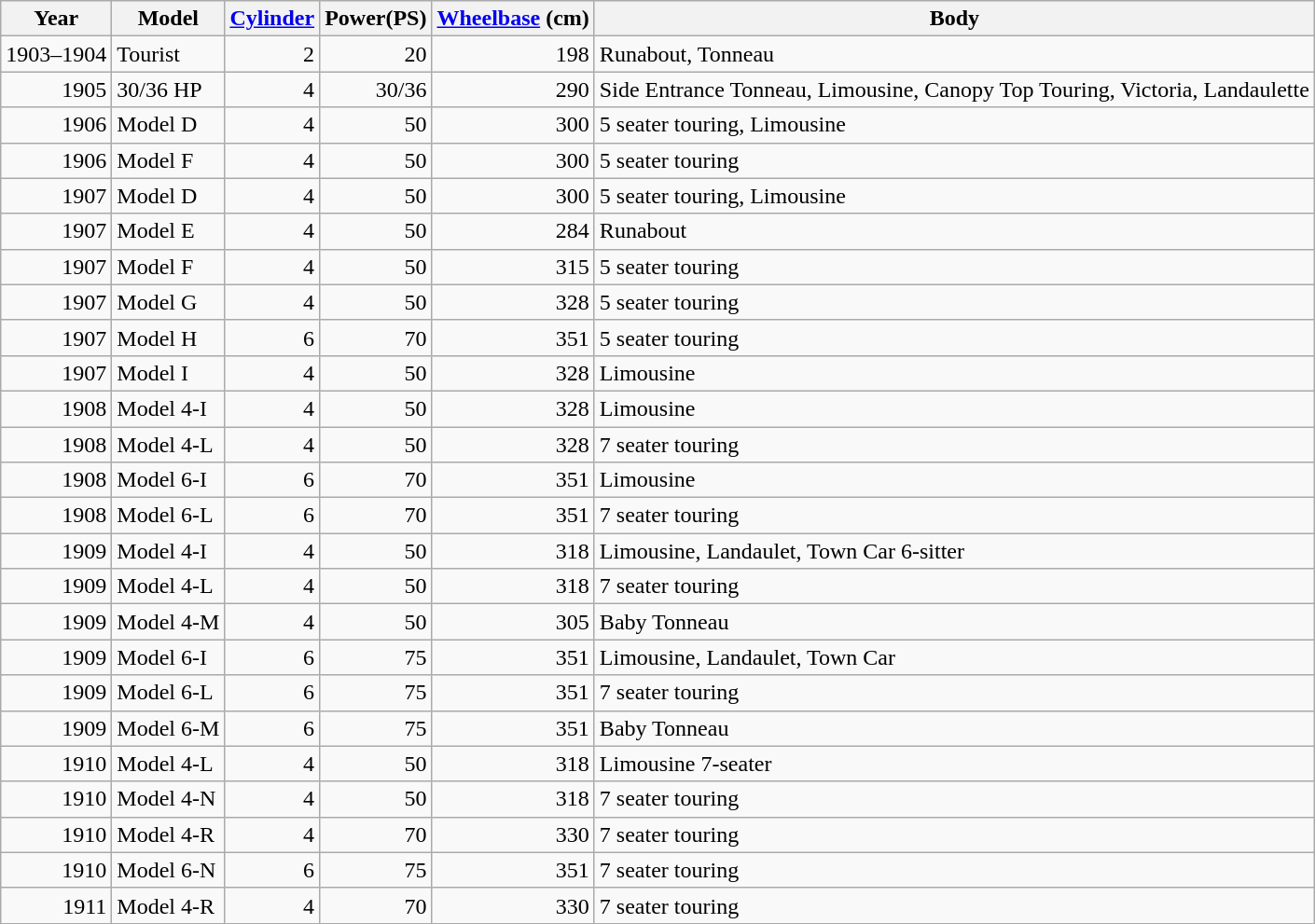<table class="wikitable sortable">
<tr>
<th>Year</th>
<th>Model</th>
<th><a href='#'>Cylinder</a></th>
<th>Power(PS)</th>
<th><a href='#'>Wheelbase</a> (cm)</th>
<th>Body</th>
</tr>
<tr>
<td align="right">1903–1904</td>
<td>Tourist</td>
<td align="right">2</td>
<td align="right">20</td>
<td align="right">198</td>
<td>Runabout, Tonneau</td>
</tr>
<tr>
<td align="right">1905</td>
<td>30/36 HP</td>
<td align="right">4</td>
<td align="right">30/36</td>
<td align="right">290</td>
<td>Side Entrance Tonneau, Limousine, Canopy Top Touring, Victoria, Landaulette</td>
</tr>
<tr>
<td align="right">1906</td>
<td>Model D</td>
<td align="right">4</td>
<td align="right">50</td>
<td align="right">300</td>
<td>5 seater touring, Limousine</td>
</tr>
<tr>
<td align="right">1906</td>
<td>Model F</td>
<td align="right">4</td>
<td align="right">50</td>
<td align="right">300</td>
<td>5 seater touring</td>
</tr>
<tr>
<td align="right">1907</td>
<td>Model D</td>
<td align="right">4</td>
<td align="right">50</td>
<td align="right">300</td>
<td>5 seater touring, Limousine</td>
</tr>
<tr>
<td align="right">1907</td>
<td>Model E</td>
<td align="right">4</td>
<td align="right">50</td>
<td align="right">284</td>
<td>Runabout</td>
</tr>
<tr>
<td align="right">1907</td>
<td>Model F</td>
<td align="right">4</td>
<td align="right">50</td>
<td align="right">315</td>
<td>5 seater touring</td>
</tr>
<tr>
<td align="right">1907</td>
<td>Model G</td>
<td align="right">4</td>
<td align="right">50</td>
<td align="right">328</td>
<td>5 seater touring</td>
</tr>
<tr>
<td align="right">1907</td>
<td>Model H</td>
<td align="right">6</td>
<td align="right">70</td>
<td align="right">351</td>
<td>5 seater touring</td>
</tr>
<tr>
<td align="right">1907</td>
<td>Model I</td>
<td align="right">4</td>
<td align="right">50</td>
<td align="right">328</td>
<td>Limousine</td>
</tr>
<tr>
<td align="right">1908</td>
<td>Model 4-I</td>
<td align="right">4</td>
<td align="right">50</td>
<td align="right">328</td>
<td>Limousine</td>
</tr>
<tr>
<td align="right">1908</td>
<td>Model 4-L</td>
<td align="right">4</td>
<td align="right">50</td>
<td align="right">328</td>
<td>7 seater touring</td>
</tr>
<tr>
<td align="right">1908</td>
<td>Model 6-I</td>
<td align="right">6</td>
<td align="right">70</td>
<td align="right">351</td>
<td>Limousine</td>
</tr>
<tr>
<td align="right">1908</td>
<td>Model 6-L</td>
<td align="right">6</td>
<td align="right">70</td>
<td align="right">351</td>
<td>7 seater touring</td>
</tr>
<tr>
<td align="right">1909</td>
<td>Model 4-I</td>
<td align="right">4</td>
<td align="right">50</td>
<td align="right">318</td>
<td>Limousine, Landaulet, Town Car 6-sitter</td>
</tr>
<tr>
<td align="right">1909</td>
<td>Model 4-L</td>
<td align="right">4</td>
<td align="right">50</td>
<td align="right">318</td>
<td>7 seater touring</td>
</tr>
<tr>
<td align="right">1909</td>
<td>Model 4-M</td>
<td align="right">4</td>
<td align="right">50</td>
<td align="right">305</td>
<td>Baby Tonneau</td>
</tr>
<tr>
<td align="right">1909</td>
<td>Model 6-I</td>
<td align="right">6</td>
<td align="right">75</td>
<td align="right">351</td>
<td>Limousine, Landaulet, Town Car</td>
</tr>
<tr>
<td align="right">1909</td>
<td>Model 6-L</td>
<td align="right">6</td>
<td align="right">75</td>
<td align="right">351</td>
<td>7 seater touring</td>
</tr>
<tr>
<td align="right">1909</td>
<td>Model 6-M</td>
<td align="right">6</td>
<td align="right">75</td>
<td align="right">351</td>
<td>Baby Tonneau</td>
</tr>
<tr>
<td align="right">1910</td>
<td>Model 4-L</td>
<td align="right">4</td>
<td align="right">50</td>
<td align="right">318</td>
<td>Limousine 7-seater</td>
</tr>
<tr>
<td align="right">1910</td>
<td>Model 4-N</td>
<td align="right">4</td>
<td align="right">50</td>
<td align="right">318</td>
<td>7 seater touring</td>
</tr>
<tr>
<td align="right">1910</td>
<td>Model 4-R</td>
<td align="right">4</td>
<td align="right">70</td>
<td align="right">330</td>
<td>7 seater touring</td>
</tr>
<tr>
<td align="right">1910</td>
<td>Model 6-N</td>
<td align="right">6</td>
<td align="right">75</td>
<td align="right">351</td>
<td>7 seater touring</td>
</tr>
<tr>
<td align="right">1911</td>
<td>Model 4-R</td>
<td align="right">4</td>
<td align="right">70</td>
<td align="right">330</td>
<td>7 seater touring</td>
</tr>
</table>
